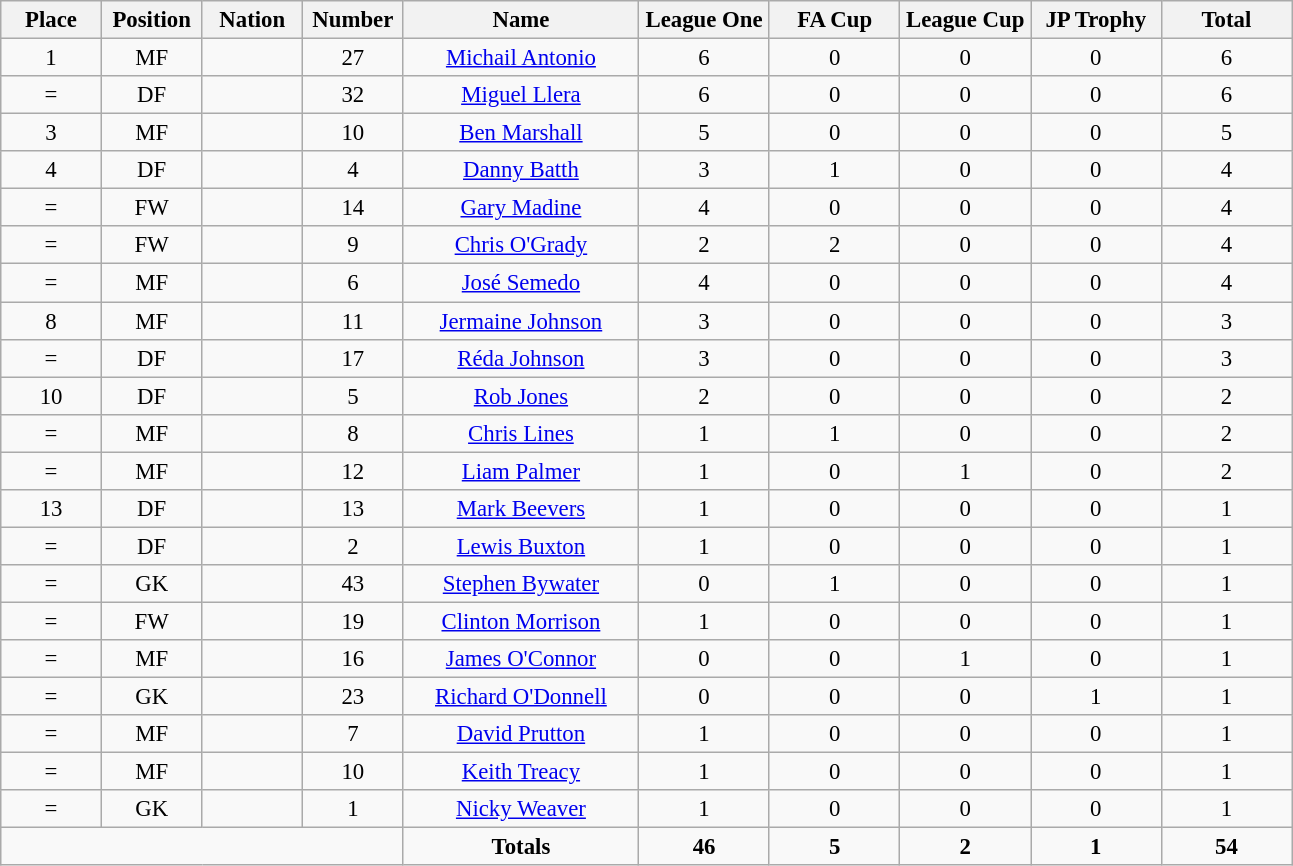<table class="wikitable" style="font-size: 95%; text-align: center;">
<tr>
<th width=60>Place</th>
<th width=60>Position</th>
<th width=60>Nation</th>
<th width=60>Number</th>
<th width=150>Name</th>
<th width=80>League One</th>
<th width=80>FA Cup</th>
<th width=80>League Cup</th>
<th width=80>JP Trophy</th>
<th width=80><strong>Total</strong></th>
</tr>
<tr>
<td>1</td>
<td>MF</td>
<td></td>
<td>27</td>
<td><a href='#'>Michail Antonio</a></td>
<td>6</td>
<td>0</td>
<td>0</td>
<td>0</td>
<td>6</td>
</tr>
<tr>
<td>=</td>
<td>DF</td>
<td></td>
<td>32</td>
<td><a href='#'>Miguel Llera</a></td>
<td>6</td>
<td>0</td>
<td>0</td>
<td>0</td>
<td>6</td>
</tr>
<tr>
<td>3</td>
<td>MF</td>
<td></td>
<td>10</td>
<td><a href='#'>Ben Marshall</a></td>
<td>5</td>
<td>0</td>
<td>0</td>
<td>0</td>
<td>5</td>
</tr>
<tr>
<td>4</td>
<td>DF</td>
<td></td>
<td>4</td>
<td><a href='#'>Danny Batth</a></td>
<td>3</td>
<td>1</td>
<td>0</td>
<td>0</td>
<td>4</td>
</tr>
<tr>
<td>=</td>
<td>FW</td>
<td></td>
<td>14</td>
<td><a href='#'>Gary Madine</a></td>
<td>4</td>
<td>0</td>
<td>0</td>
<td>0</td>
<td>4</td>
</tr>
<tr>
<td>=</td>
<td>FW</td>
<td></td>
<td>9</td>
<td><a href='#'>Chris O'Grady</a></td>
<td>2</td>
<td>2</td>
<td>0</td>
<td>0</td>
<td>4</td>
</tr>
<tr>
<td>=</td>
<td>MF</td>
<td></td>
<td>6</td>
<td><a href='#'>José Semedo</a></td>
<td>4</td>
<td>0</td>
<td>0</td>
<td>0</td>
<td>4</td>
</tr>
<tr>
<td>8</td>
<td>MF</td>
<td></td>
<td>11</td>
<td><a href='#'>Jermaine Johnson</a></td>
<td>3</td>
<td>0</td>
<td>0</td>
<td>0</td>
<td>3</td>
</tr>
<tr>
<td>=</td>
<td>DF</td>
<td></td>
<td>17</td>
<td><a href='#'>Réda Johnson</a></td>
<td>3</td>
<td>0</td>
<td>0</td>
<td>0</td>
<td>3</td>
</tr>
<tr>
<td>10</td>
<td>DF</td>
<td></td>
<td>5</td>
<td><a href='#'>Rob Jones</a></td>
<td>2</td>
<td>0</td>
<td>0</td>
<td>0</td>
<td>2</td>
</tr>
<tr>
<td>=</td>
<td>MF</td>
<td></td>
<td>8</td>
<td><a href='#'>Chris Lines</a></td>
<td>1</td>
<td>1</td>
<td>0</td>
<td>0</td>
<td>2</td>
</tr>
<tr>
<td>=</td>
<td>MF</td>
<td></td>
<td>12</td>
<td><a href='#'>Liam Palmer</a></td>
<td>1</td>
<td>0</td>
<td>1</td>
<td>0</td>
<td>2</td>
</tr>
<tr>
<td>13</td>
<td>DF</td>
<td></td>
<td>13</td>
<td><a href='#'>Mark Beevers</a></td>
<td>1</td>
<td>0</td>
<td>0</td>
<td>0</td>
<td>1</td>
</tr>
<tr>
<td>=</td>
<td>DF</td>
<td></td>
<td>2</td>
<td><a href='#'>Lewis Buxton</a></td>
<td>1</td>
<td>0</td>
<td>0</td>
<td>0</td>
<td>1</td>
</tr>
<tr>
<td>=</td>
<td>GK</td>
<td></td>
<td>43</td>
<td><a href='#'>Stephen Bywater</a></td>
<td>0</td>
<td>1</td>
<td>0</td>
<td>0</td>
<td>1</td>
</tr>
<tr>
<td>=</td>
<td>FW</td>
<td></td>
<td>19</td>
<td><a href='#'>Clinton Morrison</a></td>
<td>1</td>
<td>0</td>
<td>0</td>
<td>0</td>
<td>1</td>
</tr>
<tr>
<td>=</td>
<td>MF</td>
<td></td>
<td>16</td>
<td><a href='#'>James O'Connor</a></td>
<td>0</td>
<td>0</td>
<td>1</td>
<td>0</td>
<td>1</td>
</tr>
<tr>
<td>=</td>
<td>GK</td>
<td></td>
<td>23</td>
<td><a href='#'>Richard O'Donnell</a></td>
<td>0</td>
<td>0</td>
<td>0</td>
<td>1</td>
<td>1</td>
</tr>
<tr>
<td>=</td>
<td>MF</td>
<td></td>
<td>7</td>
<td><a href='#'>David Prutton</a></td>
<td>1</td>
<td>0</td>
<td>0</td>
<td>0</td>
<td>1</td>
</tr>
<tr>
<td>=</td>
<td>MF</td>
<td></td>
<td>10</td>
<td><a href='#'>Keith Treacy</a></td>
<td>1</td>
<td>0</td>
<td>0</td>
<td>0</td>
<td>1</td>
</tr>
<tr>
<td>=</td>
<td>GK</td>
<td></td>
<td>1</td>
<td><a href='#'>Nicky Weaver</a></td>
<td>1</td>
<td>0</td>
<td>0</td>
<td>0</td>
<td>1</td>
</tr>
<tr>
<td colspan="4"></td>
<td><strong>Totals</strong></td>
<td><strong>46</strong></td>
<td><strong>5</strong></td>
<td><strong>2</strong></td>
<td><strong>1</strong></td>
<td><strong>54</strong></td>
</tr>
</table>
